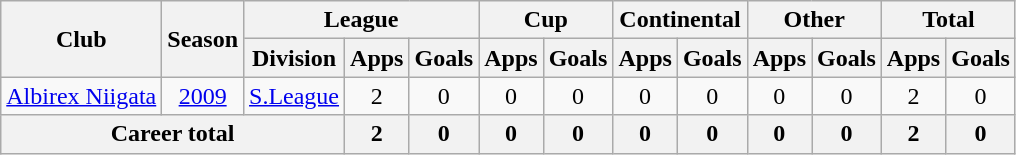<table class="wikitable" style="text-align: center">
<tr>
<th rowspan="2">Club</th>
<th rowspan="2">Season</th>
<th colspan="3">League</th>
<th colspan="2">Cup</th>
<th colspan="2">Continental</th>
<th colspan="2">Other</th>
<th colspan="2">Total</th>
</tr>
<tr>
<th>Division</th>
<th>Apps</th>
<th>Goals</th>
<th>Apps</th>
<th>Goals</th>
<th>Apps</th>
<th>Goals</th>
<th>Apps</th>
<th>Goals</th>
<th>Apps</th>
<th>Goals</th>
</tr>
<tr>
<td><a href='#'>Albirex Niigata</a></td>
<td><a href='#'>2009</a></td>
<td><a href='#'>S.League</a></td>
<td>2</td>
<td>0</td>
<td>0</td>
<td>0</td>
<td>0</td>
<td>0</td>
<td>0</td>
<td>0</td>
<td>2</td>
<td>0</td>
</tr>
<tr>
<th colspan=3>Career total</th>
<th>2</th>
<th>0</th>
<th>0</th>
<th>0</th>
<th>0</th>
<th>0</th>
<th>0</th>
<th>0</th>
<th>2</th>
<th>0</th>
</tr>
</table>
